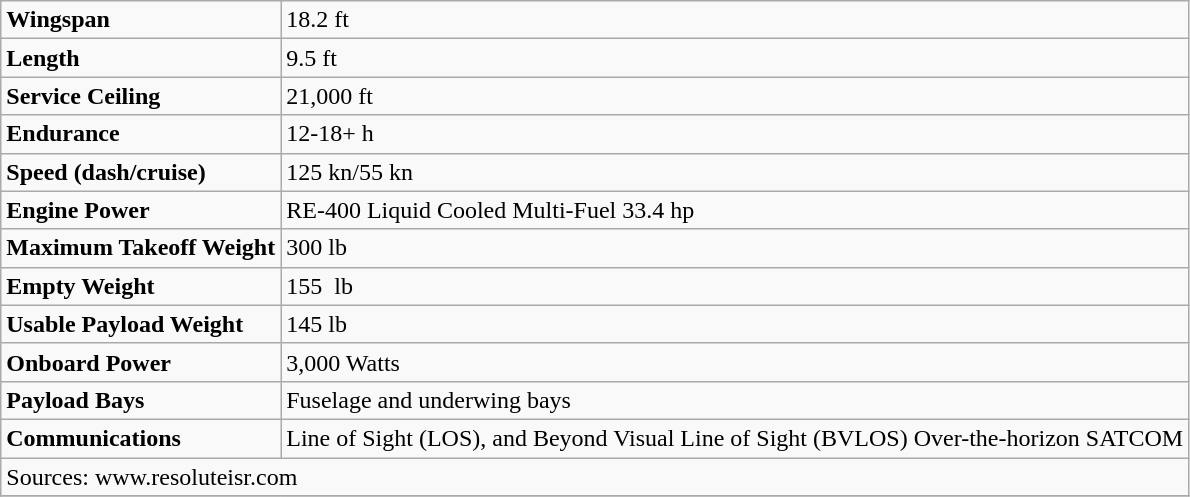<table class="wikitable">
<tr>
<td><strong> Wingspan </strong></td>
<td>18.2 ft</td>
</tr>
<tr>
<td><strong> Length </strong></td>
<td>9.5 ft</td>
</tr>
<tr>
<td><strong> Service Ceiling </strong></td>
<td>21,000 ft</td>
</tr>
<tr>
<td><strong> Endurance </strong></td>
<td>12-18+ h</td>
</tr>
<tr>
<td><strong> Speed (dash/cruise) </strong></td>
<td>125 kn/55 kn</td>
</tr>
<tr>
<td><strong> Engine Power </strong></td>
<td>RE-400 Liquid Cooled Multi-Fuel 33.4 hp</td>
</tr>
<tr>
<td><strong> Maximum Takeoff Weight </strong></td>
<td>300 lb</td>
</tr>
<tr>
<td><strong> Empty Weight </strong></td>
<td>155  lb</td>
</tr>
<tr>
<td><strong> Usable Payload Weight </strong></td>
<td>145 lb</td>
</tr>
<tr>
<td><strong> Onboard Power </strong></td>
<td>3,000 Watts</td>
</tr>
<tr>
<td><strong> Payload Bays </strong></td>
<td>Fuselage and underwing bays</td>
</tr>
<tr>
<td><strong> Communications </strong></td>
<td>Line of Sight (LOS), and Beyond Visual Line of Sight (BVLOS) Over-the-horizon SATCOM</td>
</tr>
<tr>
<td colspan="2">Sources: www.resoluteisr.com</td>
</tr>
<tr>
</tr>
</table>
